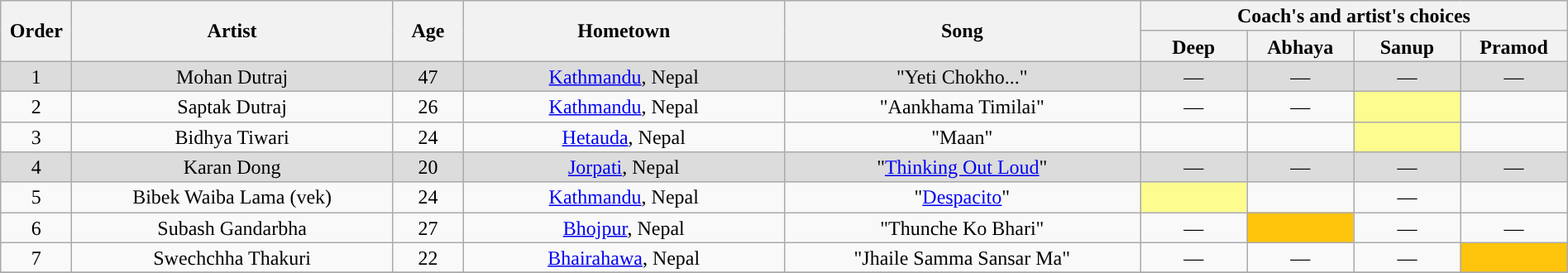<table class="wikitable plainrowheaders" style="text-align:center; line-height:17px; width:100%;">
<tr>
<th scope="col" rowspan="2" style="width:04%;">Order</th>
<th scope="col" rowspan="2" style="width:18%;">Artist</th>
<th scope="col" rowspan="2" style="width:04%;">Age</th>
<th scope="col" rowspan="2" style="width:18%;">Hometown</th>
<th scope="col" rowspan="2" style="width:20%;">Song</th>
<th scope="col" colspan="4" style="width:24%;">Coach's and artist's choices</th>
</tr>
<tr>
<th scope="col" style="width:06%;">Deep</th>
<th scope="col" style="width:06%;">Abhaya</th>
<th scope="col" style="width:06%;">Sanup</th>
<th scope="col" style="width:06%;">Pramod</th>
</tr>
<tr style="background:#DCDCDC;">
<td scope="row">1</td>
<td>Mohan Dutraj</td>
<td>47</td>
<td><a href='#'>Kathmandu</a>, Nepal</td>
<td>"Yeti Chokho..."</td>
<td>—</td>
<td>—</td>
<td>—</td>
<td>—</td>
</tr>
<tr>
<td scope="row">2</td>
<td>Saptak Dutraj</td>
<td>26</td>
<td><a href='#'>Kathmandu</a>, Nepal</td>
<td>"Aankhama Timilai"</td>
<td>—</td>
<td>—</td>
<td style="background:#fdfc8f;"><strong></strong></td>
<td><strong></strong></td>
</tr>
<tr>
<td scope="row">3</td>
<td>Bidhya Tiwari</td>
<td>24</td>
<td><a href='#'>Hetauda</a>, Nepal</td>
<td>"Maan"</td>
<td><strong></strong></td>
<td><strong></strong></td>
<td style="background:#fdfc8f;"><strong></strong></td>
<td><strong></strong></td>
</tr>
<tr style="background:#DCDCDC;">
<td scope="row">4</td>
<td>Karan Dong</td>
<td>20</td>
<td><a href='#'>Jorpati</a>, Nepal</td>
<td>"<a href='#'>Thinking Out Loud</a>"</td>
<td>—</td>
<td>—</td>
<td>—</td>
<td>—</td>
</tr>
<tr>
<td scope="row">5</td>
<td>Bibek Waiba Lama (vek)</td>
<td>24</td>
<td><a href='#'>Kathmandu</a>, Nepal</td>
<td>"<a href='#'>Despacito</a>"</td>
<td style="background:#fdfc8f;"><strong></strong></td>
<td><strong></strong></td>
<td>—</td>
<td><strong></strong></td>
</tr>
<tr>
<td scope="row">6</td>
<td>Subash Gandarbha</td>
<td>27</td>
<td><a href='#'>Bhojpur</a>, Nepal</td>
<td>"Thunche Ko Bhari"</td>
<td>—</td>
<td style="background:#ffc40c;"><strong></strong></td>
<td>—</td>
<td>—</td>
</tr>
<tr>
<td scope="row">7</td>
<td>Swechchha Thakuri</td>
<td>22</td>
<td><a href='#'>Bhairahawa</a>, Nepal</td>
<td>"Jhaile Samma Sansar Ma"</td>
<td>—</td>
<td>—</td>
<td>—</td>
<td style="background:#ffc40c;"><strong></strong></td>
</tr>
<tr>
</tr>
</table>
